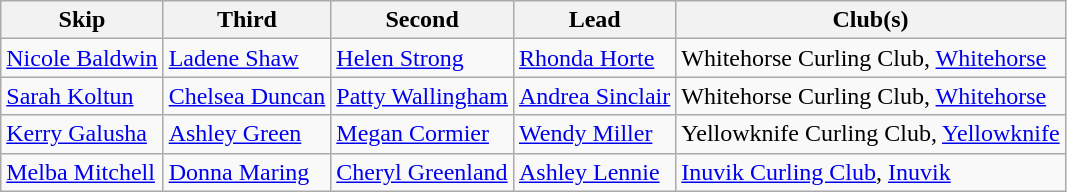<table class="wikitable">
<tr>
<th>Skip</th>
<th>Third</th>
<th>Second</th>
<th>Lead</th>
<th>Club(s)</th>
</tr>
<tr>
<td><a href='#'>Nicole Baldwin</a></td>
<td><a href='#'>Ladene Shaw</a></td>
<td><a href='#'>Helen Strong</a></td>
<td><a href='#'>Rhonda Horte</a></td>
<td> Whitehorse Curling Club, <a href='#'>Whitehorse</a></td>
</tr>
<tr>
<td><a href='#'>Sarah Koltun</a></td>
<td><a href='#'>Chelsea Duncan</a></td>
<td><a href='#'>Patty Wallingham</a></td>
<td><a href='#'>Andrea Sinclair</a></td>
<td> Whitehorse Curling Club, <a href='#'>Whitehorse</a></td>
</tr>
<tr>
<td><a href='#'>Kerry Galusha</a></td>
<td><a href='#'>Ashley Green</a></td>
<td><a href='#'>Megan Cormier</a></td>
<td><a href='#'>Wendy Miller</a></td>
<td> Yellowknife Curling Club, <a href='#'>Yellowknife</a></td>
</tr>
<tr>
<td><a href='#'>Melba Mitchell</a></td>
<td><a href='#'>Donna Maring</a></td>
<td><a href='#'>Cheryl Greenland</a></td>
<td><a href='#'>Ashley Lennie</a></td>
<td> <a href='#'>Inuvik Curling Club</a>, <a href='#'>Inuvik</a></td>
</tr>
</table>
